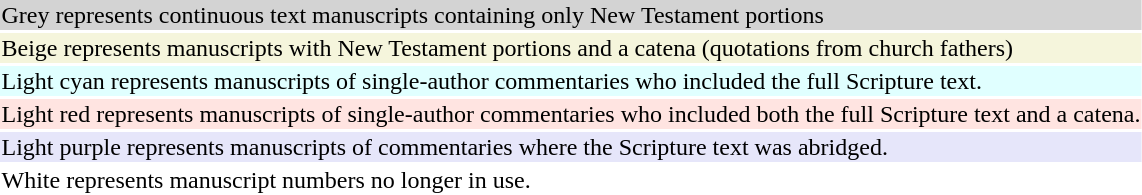<table style="background:transparent">
<tr>
<td bgcolor="lightgrey">Grey represents continuous text manuscripts containing only New Testament portions</td>
</tr>
<tr>
<td bgcolor="beige">Beige represents manuscripts with New Testament portions and a catena (quotations from church fathers)</td>
</tr>
<tr>
<td bgcolor="LightCyan">Light cyan represents manuscripts of single-author commentaries who included the full Scripture text.</td>
</tr>
<tr>
<td bgcolor="MistyRose">Light red represents manuscripts of single-author commentaries who included both the full Scripture text and a catena.</td>
</tr>
<tr>
<td bgcolor="Lavender">Light purple represents manuscripts of commentaries where the Scripture text was abridged.</td>
</tr>
<tr>
<td bgcolor="white">White represents manuscript numbers no longer in use.</td>
</tr>
</table>
